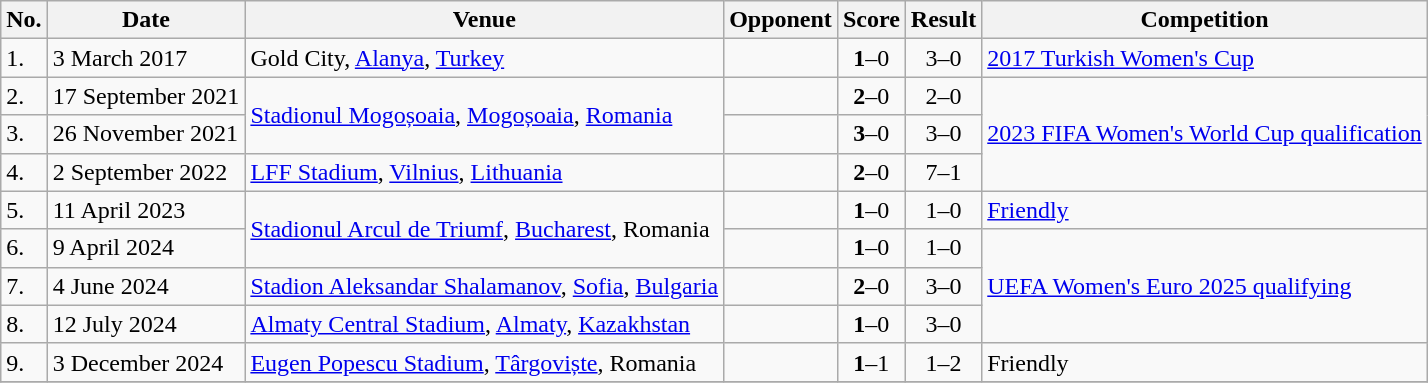<table class="wikitable">
<tr>
<th>No.</th>
<th>Date</th>
<th>Venue</th>
<th>Opponent</th>
<th>Score</th>
<th>Result</th>
<th>Competition</th>
</tr>
<tr>
<td>1.</td>
<td>3 March 2017</td>
<td>Gold City, <a href='#'>Alanya</a>, <a href='#'>Turkey</a></td>
<td></td>
<td align=center><strong>1</strong>–0</td>
<td align=center>3–0</td>
<td><a href='#'>2017 Turkish Women's Cup</a></td>
</tr>
<tr>
<td>2.</td>
<td>17 September 2021</td>
<td rowspan=2><a href='#'>Stadionul Mogoșoaia</a>, <a href='#'>Mogoșoaia</a>, <a href='#'>Romania</a></td>
<td></td>
<td align=center><strong>2</strong>–0</td>
<td align=center>2–0</td>
<td rowspan=3><a href='#'>2023 FIFA Women's World Cup qualification</a></td>
</tr>
<tr>
<td>3.</td>
<td>26 November 2021</td>
<td></td>
<td align=center><strong>3</strong>–0</td>
<td align=center>3–0</td>
</tr>
<tr>
<td>4.</td>
<td>2 September 2022</td>
<td><a href='#'>LFF Stadium</a>, <a href='#'>Vilnius</a>, <a href='#'>Lithuania</a></td>
<td></td>
<td align=center><strong>2</strong>–0</td>
<td align=center>7–1</td>
</tr>
<tr>
<td>5.</td>
<td>11 April 2023</td>
<td rowspan=2><a href='#'>Stadionul Arcul de Triumf</a>, <a href='#'>Bucharest</a>, Romania</td>
<td></td>
<td align=center><strong>1</strong>–0</td>
<td align=center>1–0</td>
<td><a href='#'>Friendly</a></td>
</tr>
<tr>
<td>6.</td>
<td>9 April 2024</td>
<td></td>
<td align=center><strong>1</strong>–0</td>
<td align=center>1–0</td>
<td rowspan=3><a href='#'>UEFA Women's Euro 2025 qualifying</a></td>
</tr>
<tr>
<td>7.</td>
<td>4 June 2024</td>
<td><a href='#'>Stadion Aleksandar Shalamanov</a>, <a href='#'>Sofia</a>, <a href='#'>Bulgaria</a></td>
<td></td>
<td align=center><strong>2</strong>–0</td>
<td align=center>3–0</td>
</tr>
<tr>
<td>8.</td>
<td>12 July 2024</td>
<td><a href='#'>Almaty Central Stadium</a>, <a href='#'>Almaty</a>, <a href='#'>Kazakhstan</a></td>
<td></td>
<td align=center><strong>1</strong>–0</td>
<td align=center>3–0</td>
</tr>
<tr>
<td>9.</td>
<td>3 December 2024</td>
<td><a href='#'>Eugen Popescu Stadium</a>, <a href='#'>Târgoviște</a>, Romania</td>
<td></td>
<td align=center><strong>1</strong>–1</td>
<td align=center>1–2</td>
<td>Friendly</td>
</tr>
<tr>
</tr>
</table>
